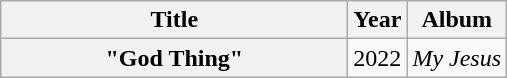<table class="wikitable plainrowheaders" style="text-align:center;">
<tr>
<th scope="col" style="width:14em;">Title</th>
<th scope="col">Year</th>
<th scope="col">Album</th>
</tr>
<tr>
<th scope="row">"God Thing"</th>
<td>2022</td>
<td><em>My Jesus</em></td>
</tr>
</table>
